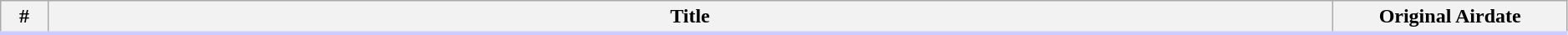<table class="wikitable" width="99%">
<tr style="border-bottom:3px solid #CCF">
<th width="3%">#</th>
<th>Title</th>
<th width="15%">Original Airdate<br>






















</th>
</tr>
</table>
